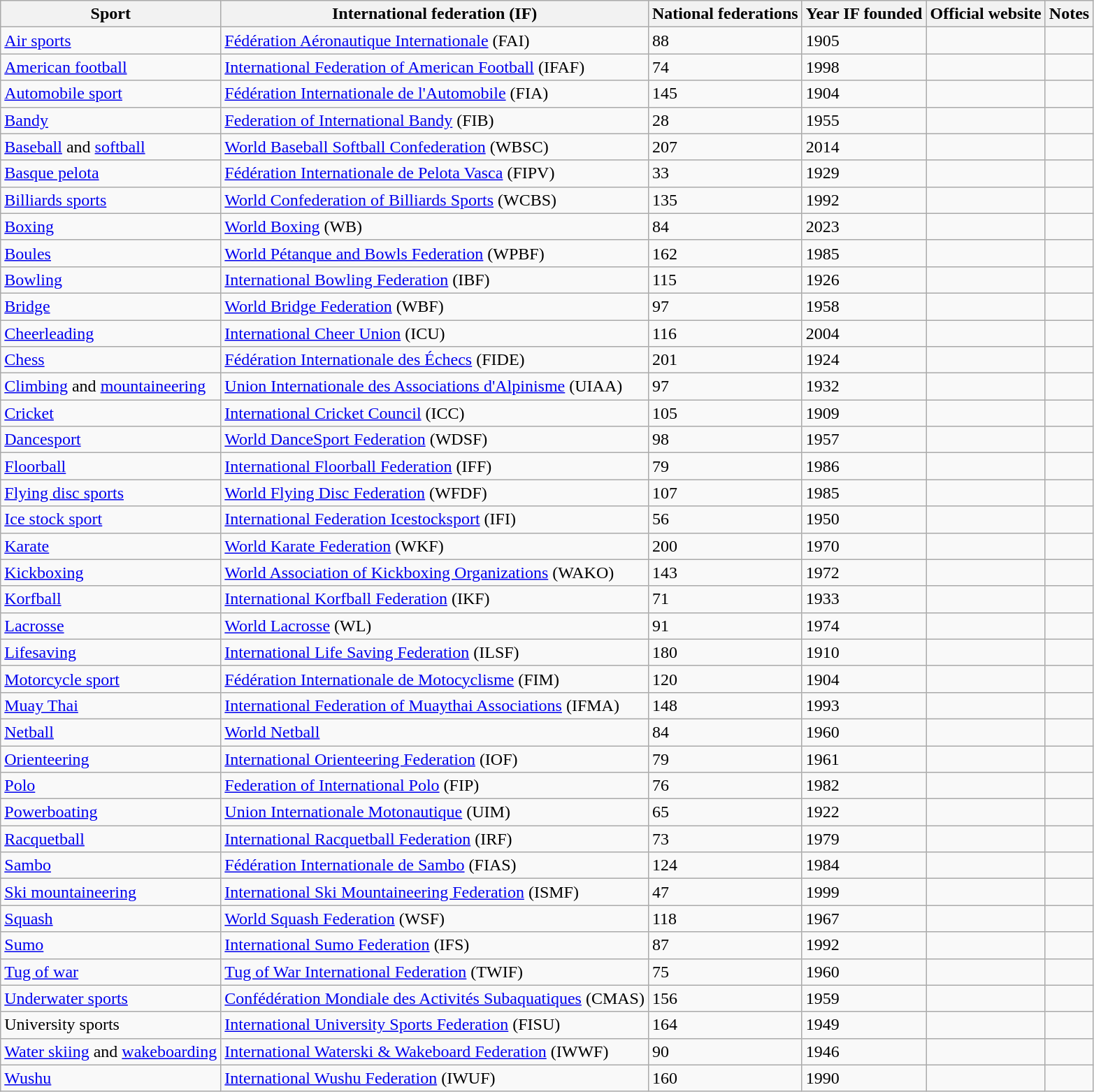<table class="wikitable sortable">
<tr>
<th>Sport</th>
<th>International federation (IF)</th>
<th>National federations</th>
<th>Year IF founded</th>
<th>Official website</th>
<th>Notes</th>
</tr>
<tr>
<td><a href='#'>Air sports</a></td>
<td><a href='#'>Fédération Aéronautique Internationale</a> (FAI)</td>
<td>88</td>
<td>1905</td>
<td></td>
<td></td>
</tr>
<tr>
<td><a href='#'>American football</a></td>
<td><a href='#'>International Federation of American Football</a> (IFAF)</td>
<td>74</td>
<td>1998</td>
<td></td>
<td></td>
</tr>
<tr>
<td><a href='#'>Automobile sport</a></td>
<td><a href='#'>Fédération Internationale de l'Automobile</a> (FIA)</td>
<td>145</td>
<td>1904</td>
<td></td>
<td></td>
</tr>
<tr>
<td><a href='#'>Bandy</a></td>
<td><a href='#'>Federation of International Bandy</a> (FIB)</td>
<td>28</td>
<td>1955</td>
<td></td>
<td></td>
</tr>
<tr>
<td><a href='#'>Baseball</a> and <a href='#'>softball</a></td>
<td><a href='#'>World Baseball Softball Confederation</a> (WBSC)</td>
<td>207</td>
<td>2014</td>
<td></td>
<td></td>
</tr>
<tr>
<td><a href='#'>Basque pelota</a></td>
<td><a href='#'>Fédération Internationale de Pelota Vasca</a> (FIPV)</td>
<td>33</td>
<td>1929</td>
<td></td>
<td></td>
</tr>
<tr>
<td><a href='#'>Billiards sports</a></td>
<td><a href='#'>World Confederation of Billiards Sports</a> (WCBS)</td>
<td>135</td>
<td>1992</td>
<td></td>
<td></td>
</tr>
<tr>
<td><a href='#'>Boxing</a></td>
<td><a href='#'>World Boxing</a> (WB)</td>
<td>84</td>
<td>2023</td>
<td></td>
<td></td>
</tr>
<tr>
<td><a href='#'>Boules</a></td>
<td><a href='#'>World Pétanque and Bowls Federation</a> (WPBF)</td>
<td>162</td>
<td>1985</td>
<td></td>
<td></td>
</tr>
<tr>
<td><a href='#'>Bowling</a></td>
<td><a href='#'>International Bowling Federation</a> (IBF)</td>
<td>115</td>
<td>1926</td>
<td></td>
<td></td>
</tr>
<tr>
<td><a href='#'>Bridge</a></td>
<td><a href='#'>World Bridge Federation</a> (WBF)</td>
<td>97</td>
<td>1958</td>
<td></td>
<td></td>
</tr>
<tr>
<td><a href='#'>Cheerleading</a></td>
<td><a href='#'>International Cheer Union</a> (ICU)</td>
<td>116</td>
<td>2004</td>
<td></td>
<td></td>
</tr>
<tr>
<td><a href='#'>Chess</a></td>
<td><a href='#'>Fédération Internationale des Échecs</a> (FIDE)</td>
<td>201</td>
<td>1924</td>
<td></td>
<td></td>
</tr>
<tr>
<td><a href='#'>Climbing</a> and <a href='#'>mountaineering</a></td>
<td><a href='#'>Union Internationale des Associations d'Alpinisme</a> (UIAA)</td>
<td>97</td>
<td>1932</td>
<td></td>
<td></td>
</tr>
<tr>
<td><a href='#'>Cricket</a></td>
<td><a href='#'>International Cricket Council</a> (ICC)</td>
<td>105</td>
<td>1909</td>
<td></td>
<td></td>
</tr>
<tr>
<td><a href='#'>Dancesport</a></td>
<td><a href='#'>World DanceSport Federation</a> (WDSF)</td>
<td>98</td>
<td>1957</td>
<td></td>
<td></td>
</tr>
<tr>
<td><a href='#'>Floorball</a></td>
<td><a href='#'>International Floorball Federation</a> (IFF)</td>
<td>79</td>
<td>1986</td>
<td></td>
<td></td>
</tr>
<tr>
<td><a href='#'>Flying disc sports</a></td>
<td><a href='#'>World Flying Disc Federation</a> (WFDF)</td>
<td>107</td>
<td>1985</td>
<td></td>
<td></td>
</tr>
<tr>
<td><a href='#'>Ice stock sport</a></td>
<td><a href='#'>International Federation Icestocksport</a> (IFI)</td>
<td>56</td>
<td>1950</td>
<td></td>
<td></td>
</tr>
<tr>
<td><a href='#'>Karate</a></td>
<td><a href='#'>World Karate Federation</a> (WKF)</td>
<td>200</td>
<td>1970</td>
<td></td>
<td></td>
</tr>
<tr>
<td><a href='#'>Kickboxing</a></td>
<td><a href='#'>World Association of Kickboxing Organizations</a> (WAKO)</td>
<td>143</td>
<td>1972</td>
<td></td>
<td></td>
</tr>
<tr>
<td><a href='#'>Korfball</a></td>
<td><a href='#'>International Korfball Federation</a> (IKF)</td>
<td>71</td>
<td>1933</td>
<td></td>
<td></td>
</tr>
<tr>
<td><a href='#'>Lacrosse</a></td>
<td><a href='#'>World Lacrosse</a> (WL)</td>
<td>91</td>
<td>1974</td>
<td></td>
<td></td>
</tr>
<tr>
<td><a href='#'>Lifesaving</a></td>
<td><a href='#'>International Life Saving Federation</a> (ILSF)</td>
<td>180</td>
<td>1910</td>
<td></td>
<td></td>
</tr>
<tr>
<td><a href='#'>Motorcycle sport</a></td>
<td><a href='#'>Fédération Internationale de Motocyclisme</a> (FIM)</td>
<td>120</td>
<td>1904</td>
<td></td>
<td></td>
</tr>
<tr>
<td><a href='#'>Muay Thai</a></td>
<td><a href='#'>International Federation of Muaythai Associations</a> (IFMA)</td>
<td>148</td>
<td>1993</td>
<td></td>
<td></td>
</tr>
<tr>
<td><a href='#'>Netball</a></td>
<td><a href='#'>World Netball</a></td>
<td>84</td>
<td>1960</td>
<td></td>
<td></td>
</tr>
<tr>
<td><a href='#'>Orienteering</a></td>
<td><a href='#'>International Orienteering Federation</a> (IOF)</td>
<td>79</td>
<td>1961</td>
<td></td>
<td></td>
</tr>
<tr>
<td><a href='#'>Polo</a></td>
<td><a href='#'>Federation of International Polo</a> (FIP)</td>
<td>76</td>
<td>1982</td>
<td></td>
<td></td>
</tr>
<tr>
<td><a href='#'>Powerboating</a></td>
<td><a href='#'>Union Internationale Motonautique</a> (UIM)</td>
<td>65</td>
<td>1922</td>
<td></td>
<td></td>
</tr>
<tr>
<td><a href='#'>Racquetball</a></td>
<td><a href='#'>International Racquetball Federation</a> (IRF)</td>
<td>73</td>
<td>1979</td>
<td></td>
<td></td>
</tr>
<tr>
<td><a href='#'>Sambo</a></td>
<td><a href='#'>Fédération Internationale de Sambo</a> (FIAS)</td>
<td>124</td>
<td>1984</td>
<td></td>
<td></td>
</tr>
<tr>
<td><a href='#'>Ski mountaineering</a></td>
<td><a href='#'>International Ski Mountaineering Federation</a> (ISMF)</td>
<td>47</td>
<td>1999</td>
<td></td>
<td></td>
</tr>
<tr>
<td><a href='#'>Squash</a></td>
<td><a href='#'>World Squash Federation</a> (WSF)</td>
<td>118</td>
<td>1967</td>
<td></td>
<td></td>
</tr>
<tr>
<td><a href='#'>Sumo</a></td>
<td><a href='#'>International Sumo Federation</a> (IFS)</td>
<td>87</td>
<td>1992</td>
<td></td>
<td></td>
</tr>
<tr>
<td><a href='#'>Tug of war</a></td>
<td><a href='#'>Tug of War International Federation</a> (TWIF)</td>
<td>75</td>
<td>1960</td>
<td></td>
<td></td>
</tr>
<tr>
<td><a href='#'>Underwater sports</a></td>
<td><a href='#'>Confédération Mondiale des Activités Subaquatiques</a> (CMAS)</td>
<td>156</td>
<td>1959</td>
<td></td>
<td></td>
</tr>
<tr>
<td>University sports</td>
<td><a href='#'>International University Sports Federation</a> (FISU)</td>
<td>164</td>
<td>1949</td>
<td></td>
<td></td>
</tr>
<tr>
<td><a href='#'>Water skiing</a> and <a href='#'>wakeboarding</a></td>
<td><a href='#'>International Waterski & Wakeboard Federation</a> (IWWF)</td>
<td>90</td>
<td>1946</td>
<td></td>
<td></td>
</tr>
<tr>
<td><a href='#'>Wushu</a></td>
<td><a href='#'>International Wushu Federation</a> (IWUF)</td>
<td>160</td>
<td>1990</td>
<td></td>
<td></td>
</tr>
</table>
